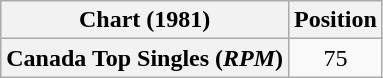<table class="wikitable sortable plainrowheaders" style="text-align:center">
<tr>
<th scope="col">Chart (1981)</th>
<th scope="col">Position</th>
</tr>
<tr>
<th scope="row">Canada Top Singles (<em>RPM</em>)</th>
<td align="center">75</td>
</tr>
</table>
